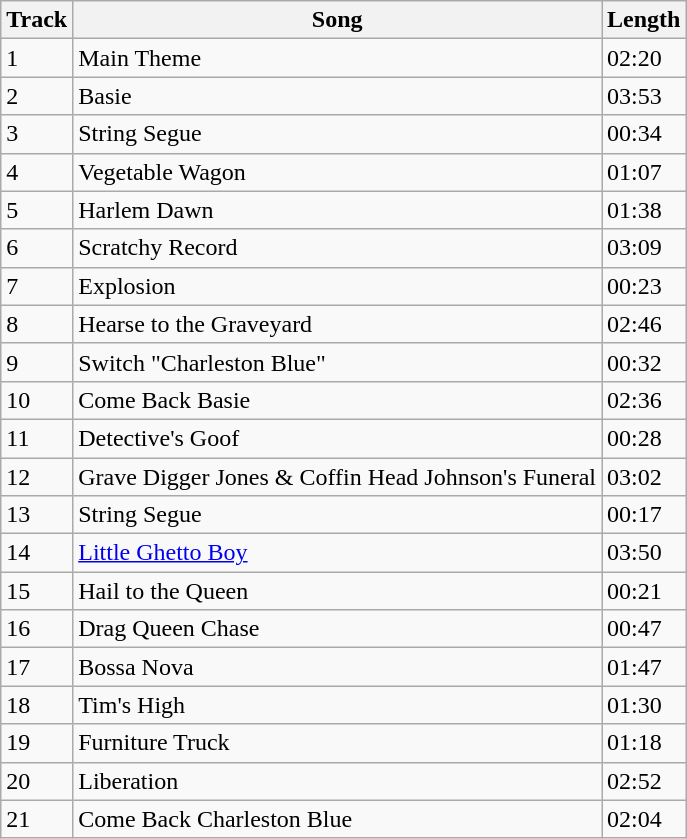<table class="wikitable">
<tr>
<th>Track</th>
<th>Song</th>
<th>Length</th>
</tr>
<tr>
<td>1</td>
<td>Main Theme</td>
<td>02:20</td>
</tr>
<tr>
<td>2</td>
<td>Basie</td>
<td>03:53</td>
</tr>
<tr>
<td>3</td>
<td>String Segue</td>
<td>00:34</td>
</tr>
<tr>
<td>4</td>
<td>Vegetable Wagon</td>
<td>01:07</td>
</tr>
<tr>
<td>5</td>
<td>Harlem Dawn</td>
<td>01:38</td>
</tr>
<tr>
<td>6</td>
<td>Scratchy Record</td>
<td>03:09</td>
</tr>
<tr>
<td>7</td>
<td>Explosion</td>
<td>00:23</td>
</tr>
<tr>
<td>8</td>
<td>Hearse to the Graveyard</td>
<td>02:46</td>
</tr>
<tr>
<td>9</td>
<td>Switch "Charleston Blue"</td>
<td>00:32</td>
</tr>
<tr>
<td>10</td>
<td>Come Back Basie</td>
<td>02:36</td>
</tr>
<tr>
<td>11</td>
<td>Detective's Goof</td>
<td>00:28</td>
</tr>
<tr>
<td>12</td>
<td>Grave Digger Jones & Coffin Head Johnson's Funeral</td>
<td>03:02</td>
</tr>
<tr>
<td>13</td>
<td>String Segue</td>
<td>00:17</td>
</tr>
<tr>
<td>14</td>
<td><a href='#'>Little Ghetto Boy</a></td>
<td>03:50</td>
</tr>
<tr>
<td>15</td>
<td>Hail to the Queen</td>
<td>00:21</td>
</tr>
<tr>
<td>16</td>
<td>Drag Queen Chase</td>
<td>00:47</td>
</tr>
<tr>
<td>17</td>
<td>Bossa Nova</td>
<td>01:47</td>
</tr>
<tr>
<td>18</td>
<td>Tim's High</td>
<td>01:30</td>
</tr>
<tr>
<td>19</td>
<td>Furniture Truck</td>
<td>01:18</td>
</tr>
<tr>
<td>20</td>
<td>Liberation</td>
<td>02:52</td>
</tr>
<tr>
<td>21</td>
<td>Come Back Charleston Blue</td>
<td>02:04</td>
</tr>
</table>
